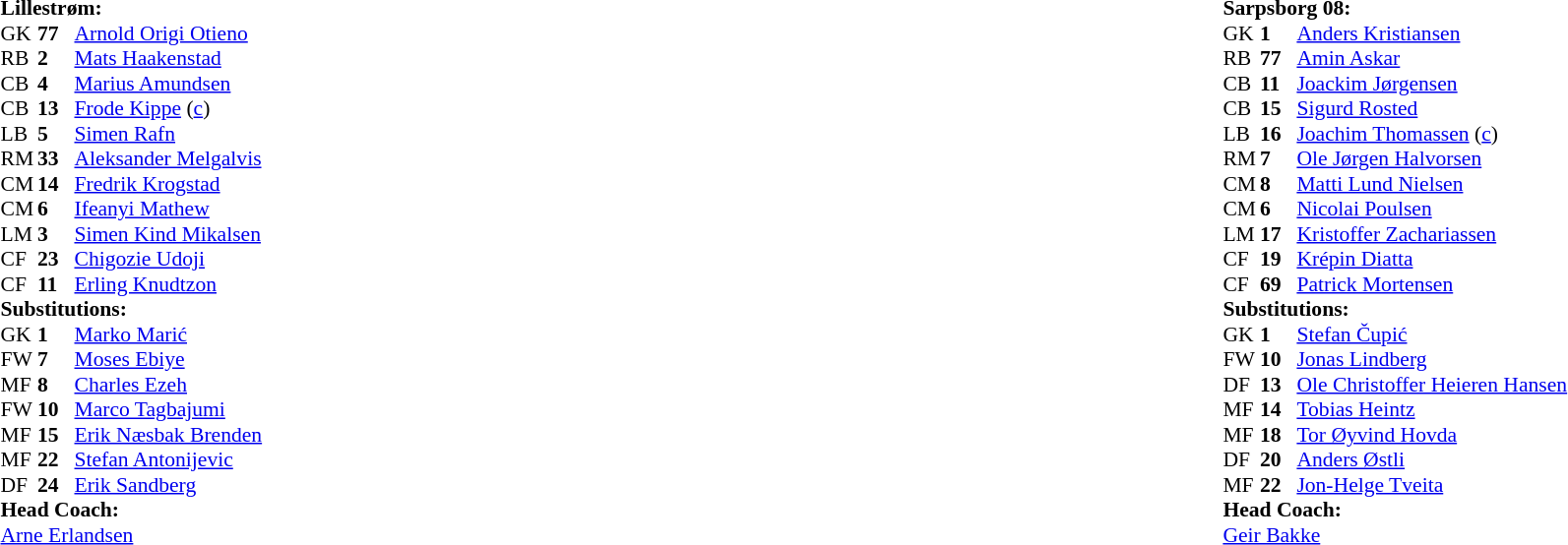<table width=100%>
<tr>
<td valign=top width=50%><br><table style=font-size:90% cellspacing=0 cellpadding=0>
<tr>
<td colspan="4"><strong>Lillestrøm:</strong></td>
</tr>
<tr>
<th width=25></th>
<th width=25></th>
</tr>
<tr>
<td>GK</td>
<td><strong>77</strong></td>
<td> <a href='#'>Arnold Origi Otieno</a></td>
</tr>
<tr>
<td>RB</td>
<td><strong>2</strong></td>
<td> <a href='#'>Mats Haakenstad</a></td>
</tr>
<tr>
<td>CB</td>
<td><strong>4</strong></td>
<td> <a href='#'>Marius Amundsen</a></td>
</tr>
<tr>
<td>CB</td>
<td><strong>13</strong></td>
<td> <a href='#'>Frode Kippe</a> (<a href='#'>c</a>)</td>
</tr>
<tr>
<td>LB</td>
<td><strong>5</strong></td>
<td> <a href='#'>Simen Rafn</a></td>
</tr>
<tr>
<td>RM</td>
<td><strong>33</strong></td>
<td> <a href='#'>Aleksander Melgalvis</a></td>
<td></td>
<td></td>
</tr>
<tr>
<td>CM</td>
<td><strong>14</strong></td>
<td> <a href='#'>Fredrik Krogstad</a></td>
</tr>
<tr>
<td>CM</td>
<td><strong>6</strong></td>
<td> <a href='#'>Ifeanyi Mathew</a></td>
</tr>
<tr>
<td>LM</td>
<td><strong>3</strong></td>
<td> <a href='#'>Simen Kind Mikalsen</a></td>
</tr>
<tr>
<td>CF</td>
<td><strong>23</strong></td>
<td> <a href='#'>Chigozie Udoji</a></td>
<td></td>
<td> </td>
<td></td>
</tr>
<tr>
<td>CF</td>
<td><strong>11</strong></td>
<td> <a href='#'>Erling Knudtzon</a></td>
<td></td>
<td></td>
</tr>
<tr>
<td colspan=3><strong>Substitutions:</strong></td>
</tr>
<tr>
<td>GK</td>
<td><strong>1</strong></td>
<td> <a href='#'>Marko Marić</a></td>
</tr>
<tr>
<td>FW</td>
<td><strong>7</strong></td>
<td> <a href='#'>Moses Ebiye</a></td>
</tr>
<tr>
<td>MF</td>
<td><strong>8</strong></td>
<td> <a href='#'>Charles Ezeh</a></td>
</tr>
<tr>
<td>FW</td>
<td><strong>10</strong></td>
<td> <a href='#'>Marco Tagbajumi</a></td>
<td></td>
<td></td>
</tr>
<tr>
<td>MF</td>
<td><strong>15</strong></td>
<td> <a href='#'>Erik Næsbak Brenden</a></td>
<td></td>
<td></td>
</tr>
<tr>
<td>MF</td>
<td><strong>22</strong></td>
<td> <a href='#'>Stefan Antonijevic</a></td>
<td></td>
<td></td>
</tr>
<tr>
<td>DF</td>
<td><strong>24</strong></td>
<td> <a href='#'>Erik Sandberg</a></td>
</tr>
<tr>
<td colspan=3><strong>Head Coach:</strong></td>
</tr>
<tr>
<td colspan=4> <a href='#'>Arne Erlandsen</a></td>
</tr>
</table>
</td>
<td valign="top" width="50%"><br><table style="font-size: 90%" cellspacing="0" cellpadding="0" align=center>
<tr>
<td colspan="4"><strong>Sarpsborg 08:</strong></td>
</tr>
<tr>
<th width=25></th>
<th width=25></th>
</tr>
<tr>
<td>GK</td>
<td><strong>1</strong></td>
<td> <a href='#'>Anders Kristiansen</a></td>
</tr>
<tr>
<td>RB</td>
<td><strong>77</strong></td>
<td> <a href='#'>Amin Askar</a></td>
</tr>
<tr>
<td>CB</td>
<td><strong>11</strong></td>
<td> <a href='#'>Joackim Jørgensen</a></td>
</tr>
<tr>
<td>CB</td>
<td><strong>15</strong></td>
<td> <a href='#'>Sigurd Rosted</a></td>
</tr>
<tr>
<td>LB</td>
<td><strong>16</strong></td>
<td> <a href='#'>Joachim Thomassen</a> (<a href='#'>c</a>)</td>
</tr>
<tr>
<td>RM</td>
<td><strong>7</strong></td>
<td> <a href='#'>Ole Jørgen Halvorsen</a></td>
</tr>
<tr>
<td>CM</td>
<td><strong>8</strong></td>
<td> <a href='#'>Matti Lund Nielsen</a></td>
</tr>
<tr>
<td>CM</td>
<td><strong>6</strong></td>
<td> <a href='#'>Nicolai Poulsen</a></td>
</tr>
<tr>
<td>LM</td>
<td><strong>17</strong></td>
<td> <a href='#'>Kristoffer Zachariassen</a></td>
</tr>
<tr>
<td>CF</td>
<td><strong>19</strong></td>
<td> <a href='#'>Krépin Diatta</a></td>
</tr>
<tr>
<td>CF</td>
<td><strong>69</strong></td>
<td> <a href='#'>Patrick Mortensen</a></td>
</tr>
<tr>
<td colspan=3><strong>Substitutions:</strong></td>
</tr>
<tr>
<td>GK</td>
<td><strong>1</strong></td>
<td> <a href='#'>Stefan Čupić</a></td>
</tr>
<tr>
<td>FW</td>
<td><strong>10</strong></td>
<td> <a href='#'>Jonas Lindberg</a></td>
</tr>
<tr>
<td>DF</td>
<td><strong>13</strong></td>
<td> <a href='#'>Ole Christoffer Heieren Hansen</a></td>
</tr>
<tr>
<td>MF</td>
<td><strong>14</strong></td>
<td> <a href='#'>Tobias Heintz</a></td>
</tr>
<tr>
<td>MF</td>
<td><strong>18</strong></td>
<td> <a href='#'>Tor Øyvind Hovda</a></td>
</tr>
<tr>
<td>DF</td>
<td><strong>20</strong></td>
<td> <a href='#'>Anders Østli</a></td>
</tr>
<tr>
<td>MF</td>
<td><strong>22</strong></td>
<td> <a href='#'>Jon-Helge Tveita</a></td>
</tr>
<tr>
<td colspan=3><strong>Head Coach:</strong></td>
</tr>
<tr>
<td colspan=4> <a href='#'>Geir Bakke</a></td>
</tr>
</table>
</td>
</tr>
</table>
